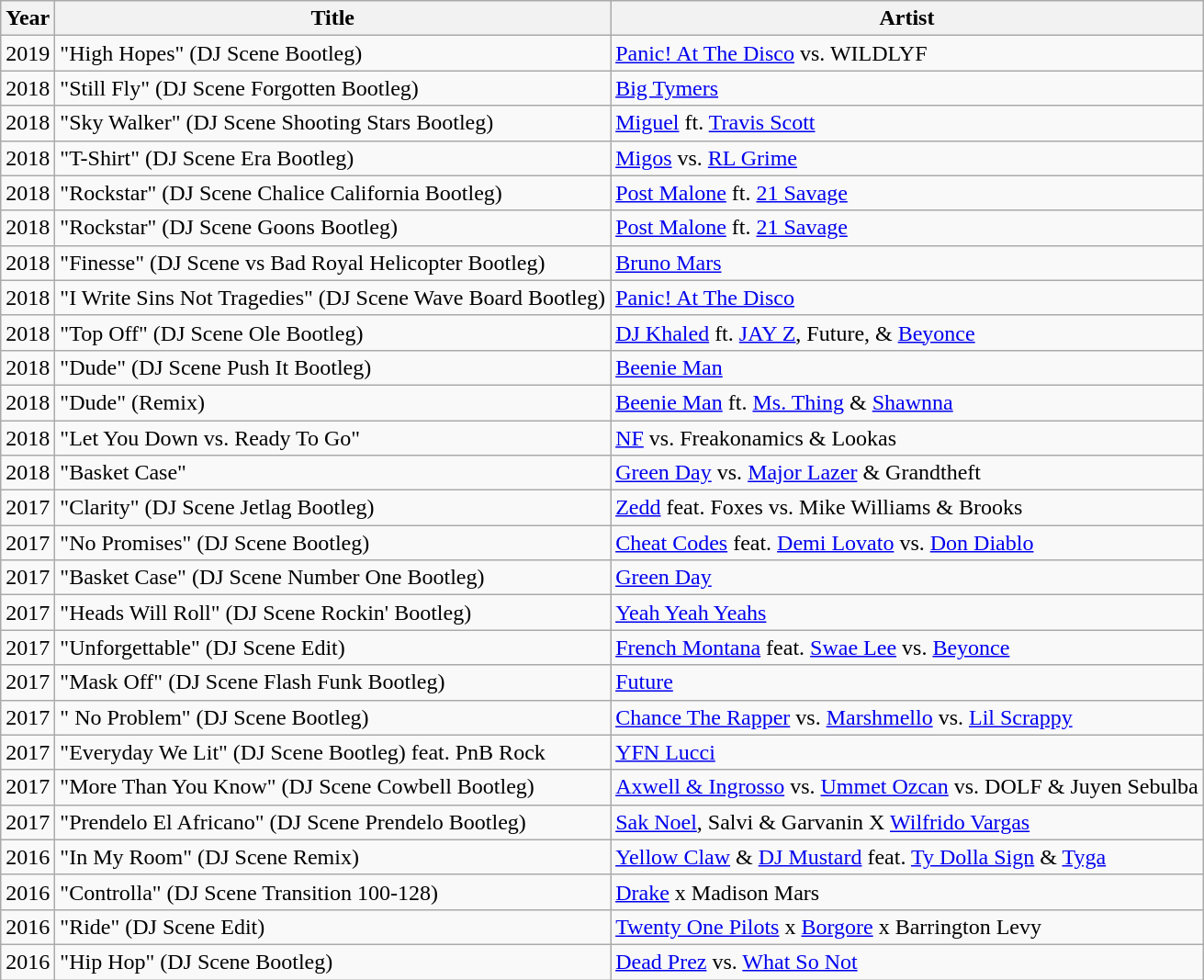<table class="wikitable">
<tr>
<th>Year</th>
<th>Title</th>
<th>Artist</th>
</tr>
<tr>
<td>2019</td>
<td>"High Hopes" (DJ Scene Bootleg)</td>
<td><a href='#'>Panic! At The Disco</a> vs. WILDLYF</td>
</tr>
<tr>
<td>2018</td>
<td>"Still Fly" (DJ Scene Forgotten Bootleg)</td>
<td><a href='#'>Big Tymers</a></td>
</tr>
<tr>
<td>2018</td>
<td>"Sky Walker" (DJ Scene Shooting Stars Bootleg)</td>
<td><a href='#'>Miguel</a> ft. <a href='#'>Travis Scott</a></td>
</tr>
<tr>
<td>2018</td>
<td>"T-Shirt" (DJ Scene Era Bootleg)</td>
<td><a href='#'>Migos</a> vs. <a href='#'>RL Grime</a></td>
</tr>
<tr>
<td>2018</td>
<td>"Rockstar" (DJ Scene Chalice California Bootleg)</td>
<td><a href='#'>Post Malone</a> ft. <a href='#'>21 Savage</a></td>
</tr>
<tr>
<td>2018</td>
<td>"Rockstar" (DJ Scene Goons Bootleg)</td>
<td><a href='#'>Post Malone</a> ft. <a href='#'>21 Savage</a></td>
</tr>
<tr>
<td>2018</td>
<td>"Finesse" (DJ Scene vs Bad Royal Helicopter Bootleg)</td>
<td><a href='#'>Bruno Mars</a></td>
</tr>
<tr>
<td>2018</td>
<td>"I Write Sins Not Tragedies" (DJ Scene Wave Board Bootleg)</td>
<td><a href='#'>Panic! At The Disco</a></td>
</tr>
<tr>
<td>2018</td>
<td>"Top Off" (DJ Scene Ole Bootleg)</td>
<td><a href='#'>DJ Khaled</a> ft. <a href='#'>JAY Z</a>, Future, & <a href='#'>Beyonce</a></td>
</tr>
<tr>
<td>2018</td>
<td>"Dude" (DJ Scene Push It Bootleg)</td>
<td><a href='#'>Beenie Man</a></td>
</tr>
<tr>
<td>2018</td>
<td>"Dude" (Remix)</td>
<td><a href='#'>Beenie Man</a> ft. <a href='#'>Ms. Thing</a> & <a href='#'>Shawnna</a></td>
</tr>
<tr>
<td>2018</td>
<td>"Let You Down vs. Ready To Go"</td>
<td><a href='#'>NF</a> vs. Freakonamics & Lookas</td>
</tr>
<tr>
<td>2018</td>
<td>"Basket Case"</td>
<td><a href='#'>Green Day</a> vs. <a href='#'>Major Lazer</a> & Grandtheft</td>
</tr>
<tr>
<td>2017</td>
<td>"Clarity" (DJ Scene Jetlag Bootleg)</td>
<td><a href='#'>Zedd</a> feat. Foxes vs. Mike Williams & Brooks</td>
</tr>
<tr>
<td>2017</td>
<td>"No Promises" (DJ Scene Bootleg)</td>
<td><a href='#'>Cheat Codes</a> feat. <a href='#'>Demi Lovato</a> vs. <a href='#'>Don Diablo</a></td>
</tr>
<tr>
<td>2017</td>
<td>"Basket Case" (DJ Scene Number One Bootleg)</td>
<td><a href='#'>Green Day</a></td>
</tr>
<tr>
<td>2017</td>
<td>"Heads Will Roll" (DJ Scene Rockin' Bootleg)</td>
<td><a href='#'>Yeah Yeah Yeahs</a></td>
</tr>
<tr>
<td>2017</td>
<td>"Unforgettable" (DJ Scene Edit)</td>
<td><a href='#'>French Montana</a> feat. <a href='#'>Swae Lee</a> vs. <a href='#'>Beyonce</a></td>
</tr>
<tr>
<td>2017</td>
<td>"Mask Off" (DJ Scene Flash Funk Bootleg)</td>
<td><a href='#'>Future</a></td>
</tr>
<tr>
<td>2017</td>
<td>" No Problem" (DJ Scene Bootleg)</td>
<td><a href='#'>Chance The Rapper</a> vs. <a href='#'>Marshmello</a> vs. <a href='#'>Lil Scrappy</a></td>
</tr>
<tr>
<td>2017</td>
<td>"Everyday We Lit" (DJ Scene Bootleg) feat. PnB Rock</td>
<td><a href='#'>YFN Lucci</a></td>
</tr>
<tr>
<td>2017</td>
<td>"More Than You Know" (DJ Scene Cowbell Bootleg)</td>
<td><a href='#'>Axwell & Ingrosso</a> vs. <a href='#'>Ummet Ozcan</a> vs. DOLF & Juyen Sebulba</td>
</tr>
<tr>
<td>2017</td>
<td>"Prendelo El Africano" (DJ Scene Prendelo Bootleg)</td>
<td><a href='#'>Sak Noel</a>, Salvi & Garvanin X <a href='#'>Wilfrido Vargas</a></td>
</tr>
<tr>
<td>2016</td>
<td>"In My Room"  (DJ Scene Remix)</td>
<td><a href='#'>Yellow Claw</a> & <a href='#'>DJ Mustard</a> feat. <a href='#'>Ty Dolla Sign</a> & <a href='#'>Tyga</a></td>
</tr>
<tr>
<td>2016</td>
<td>"Controlla" (DJ Scene Transition 100-128)</td>
<td><a href='#'>Drake</a> x Madison Mars</td>
</tr>
<tr>
<td>2016</td>
<td>"Ride" (DJ Scene Edit)</td>
<td><a href='#'>Twenty One Pilots</a> x <a href='#'>Borgore</a> x Barrington Levy</td>
</tr>
<tr>
<td>2016</td>
<td>"Hip Hop" (DJ Scene Bootleg)</td>
<td><a href='#'>Dead Prez</a> vs. <a href='#'>What So Not</a></td>
</tr>
</table>
